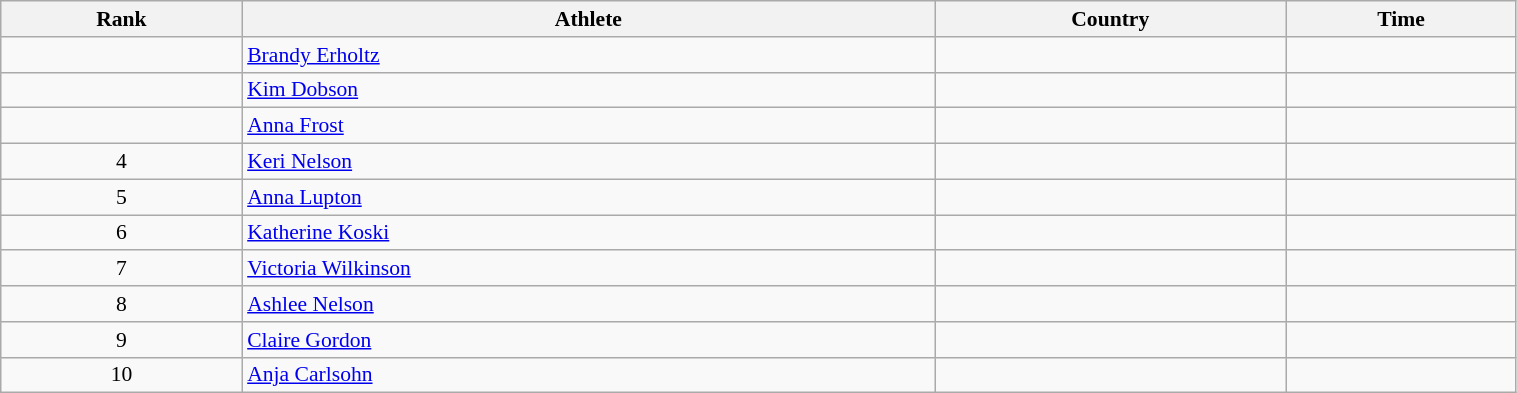<table class="wikitable" width=80% style="font-size:90%; text-align:left;">
<tr>
<th>Rank</th>
<th>Athlete</th>
<th>Country</th>
<th>Time</th>
</tr>
<tr>
<td align="center"></td>
<td><a href='#'>Brandy Erholtz</a></td>
<td></td>
<td></td>
</tr>
<tr>
<td align="center"></td>
<td><a href='#'>Kim Dobson</a></td>
<td></td>
<td></td>
</tr>
<tr>
<td align="center"></td>
<td><a href='#'>Anna Frost</a></td>
<td></td>
<td></td>
</tr>
<tr>
<td align="center">4</td>
<td><a href='#'>Keri Nelson</a></td>
<td></td>
<td></td>
</tr>
<tr>
<td align="center">5</td>
<td><a href='#'>Anna Lupton</a></td>
<td></td>
<td></td>
</tr>
<tr>
<td align="center">6</td>
<td><a href='#'>Katherine Koski</a></td>
<td></td>
<td></td>
</tr>
<tr>
<td align="center">7</td>
<td><a href='#'>Victoria Wilkinson</a></td>
<td></td>
<td></td>
</tr>
<tr>
<td align="center">8</td>
<td><a href='#'>Ashlee Nelson</a></td>
<td></td>
<td></td>
</tr>
<tr>
<td align="center">9</td>
<td><a href='#'>Claire Gordon</a></td>
<td></td>
<td></td>
</tr>
<tr>
<td align="center">10</td>
<td><a href='#'>Anja Carlsohn</a></td>
<td></td>
<td></td>
</tr>
</table>
